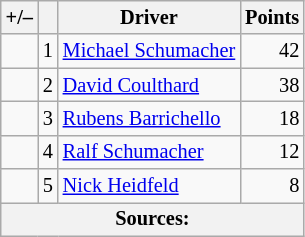<table class="wikitable" style="font-size: 85%;">
<tr>
<th scope="col">+/–</th>
<th scope="col"></th>
<th scope="col">Driver</th>
<th scope="col">Points</th>
</tr>
<tr>
<td align="left"></td>
<td align="center">1</td>
<td> <a href='#'>Michael Schumacher</a></td>
<td align="right">42</td>
</tr>
<tr>
<td align="left"></td>
<td align="center">2</td>
<td> <a href='#'>David Coulthard</a></td>
<td align="right">38</td>
</tr>
<tr>
<td align="left"></td>
<td align="center">3</td>
<td> <a href='#'>Rubens Barrichello</a></td>
<td align="right">18</td>
</tr>
<tr>
<td align="left"></td>
<td align="center">4</td>
<td> <a href='#'>Ralf Schumacher</a></td>
<td align="right">12</td>
</tr>
<tr>
<td align="left"></td>
<td align="center">5</td>
<td> <a href='#'>Nick Heidfeld</a></td>
<td align="right">8</td>
</tr>
<tr>
<th colspan=4>Sources:</th>
</tr>
</table>
